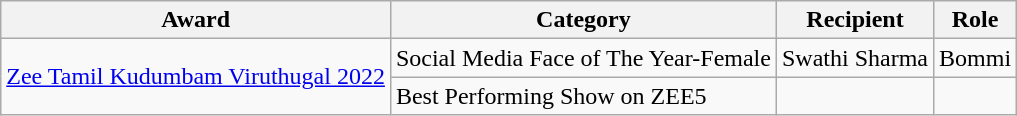<table class="wikitable">
<tr>
<th>Award</th>
<th>Category</th>
<th>Recipient</th>
<th>Role</th>
</tr>
<tr>
<td rowspan="2"><a href='#'>Zee Tamil Kudumbam Viruthugal 2022</a></td>
<td>Social Media Face of The Year-Female</td>
<td>Swathi Sharma</td>
<td>Bommi</td>
</tr>
<tr>
<td>Best Performing Show on ZEE5</td>
<td></td>
<td></td>
</tr>
</table>
